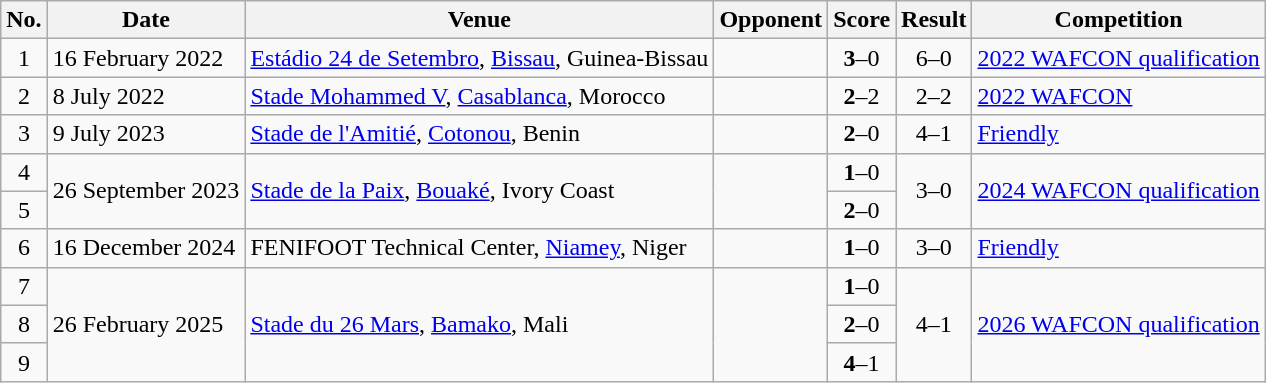<table class="wikitable sortable">
<tr>
<th scope="col">No.</th>
<th scope="col">Date</th>
<th scope="col">Venue</th>
<th scope="col">Opponent</th>
<th scope="col">Score</th>
<th scope="col">Result</th>
<th scope="col">Competition</th>
</tr>
<tr>
<td style="text-align:center">1</td>
<td>16 February 2022</td>
<td><a href='#'>Estádio 24 de Setembro</a>, <a href='#'>Bissau</a>, Guinea-Bissau</td>
<td></td>
<td style="text-align:center"><strong>3</strong>–0</td>
<td style="text-align:center">6–0</td>
<td><a href='#'>2022 WAFCON qualification</a></td>
</tr>
<tr>
<td style="text-align:center">2</td>
<td>8 July 2022</td>
<td><a href='#'>Stade Mohammed V</a>, <a href='#'>Casablanca</a>, Morocco</td>
<td></td>
<td style="text-align:center"><strong>2</strong>–2</td>
<td style="text-align:center">2–2</td>
<td><a href='#'>2022 WAFCON</a></td>
</tr>
<tr>
<td style="text-align:center">3</td>
<td>9 July 2023</td>
<td><a href='#'>Stade de l'Amitié</a>, <a href='#'>Cotonou</a>, Benin</td>
<td></td>
<td style="text-align:center"><strong>2</strong>–0</td>
<td style="text-align:center">4–1</td>
<td><a href='#'>Friendly</a></td>
</tr>
<tr>
<td style="text-align:center">4</td>
<td rowspan=2>26 September 2023</td>
<td rowspan=2><a href='#'>Stade de la Paix</a>, <a href='#'>Bouaké</a>, Ivory Coast</td>
<td rowspan=2></td>
<td style="text-align:center"><strong>1</strong>–0</td>
<td style="text-align:center" rowspan=2>3–0</td>
<td rowspan=2><a href='#'>2024 WAFCON qualification</a></td>
</tr>
<tr>
<td style="text-align:center">5</td>
<td style="text-align:center"><strong>2</strong>–0</td>
</tr>
<tr>
<td style="text-align:center">6</td>
<td>16 December 2024</td>
<td>FENIFOOT Technical Center, <a href='#'>Niamey</a>, Niger</td>
<td></td>
<td style="text-align:center"><strong>1</strong>–0</td>
<td style="text-align:center">3–0</td>
<td><a href='#'>Friendly</a></td>
</tr>
<tr>
<td style="text-align:center">7</td>
<td rowspan=3>26 February 2025</td>
<td rowspan=3><a href='#'>Stade du 26 Mars</a>, <a href='#'>Bamako</a>, Mali</td>
<td rowspan=3></td>
<td style="text-align:center"><strong>1</strong>–0</td>
<td rowspan=3 style="text-align:center">4–1</td>
<td rowspan=3><a href='#'>2026 WAFCON qualification</a></td>
</tr>
<tr>
<td style="text-align:center">8</td>
<td style="text-align:center"><strong>2</strong>–0</td>
</tr>
<tr>
<td style="text-align:center">9</td>
<td style="text-align:center"><strong>4</strong>–1</td>
</tr>
</table>
